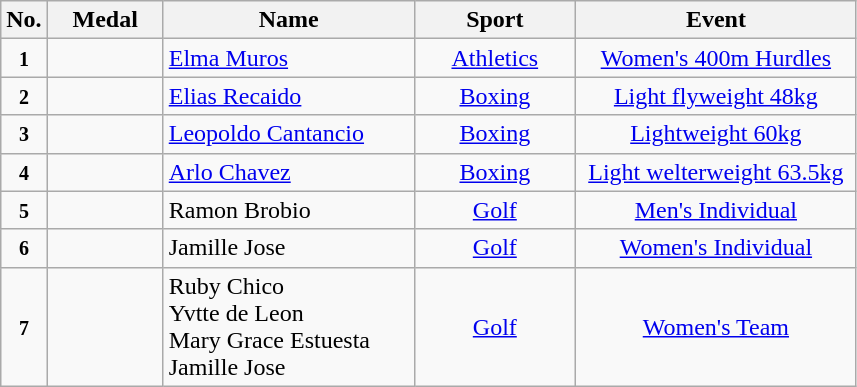<table class="wikitable" style="font-size:100%; text-align:center;">
<tr>
<th width="10">No.</th>
<th width="70">Medal</th>
<th width="160">Name</th>
<th width="100">Sport</th>
<th width="180">Event</th>
</tr>
<tr>
<td><small><strong>1</strong></small></td>
<td></td>
<td align=left><a href='#'>Elma Muros</a></td>
<td> <a href='#'>Athletics</a></td>
<td><a href='#'>Women's 400m Hurdles</a></td>
</tr>
<tr>
<td><small><strong>2</strong></small></td>
<td></td>
<td align=left><a href='#'>Elias Recaido</a></td>
<td> <a href='#'>Boxing</a></td>
<td><a href='#'>Light flyweight 48kg</a></td>
</tr>
<tr>
<td><small><strong>3</strong></small></td>
<td></td>
<td align=left><a href='#'>Leopoldo Cantancio</a></td>
<td> <a href='#'>Boxing</a></td>
<td><a href='#'>Lightweight 60kg</a></td>
</tr>
<tr>
<td><small><strong>4</strong></small></td>
<td></td>
<td align=left><a href='#'>Arlo Chavez</a></td>
<td> <a href='#'>Boxing</a></td>
<td><a href='#'>Light welterweight 63.5kg</a></td>
</tr>
<tr>
<td><small><strong>5</strong></small></td>
<td></td>
<td align=left>Ramon Brobio</td>
<td> <a href='#'>Golf</a></td>
<td><a href='#'>Men's Individual</a></td>
</tr>
<tr>
<td><small><strong>6</strong></small></td>
<td></td>
<td align=left>Jamille Jose</td>
<td> <a href='#'>Golf</a></td>
<td><a href='#'>Women's Individual</a></td>
</tr>
<tr>
<td><small><strong>7</strong></small></td>
<td></td>
<td align=left>Ruby Chico<br>Yvtte de Leon<br>Mary Grace Estuesta<br>Jamille Jose</td>
<td> <a href='#'>Golf</a></td>
<td><a href='#'>Women's Team</a></td>
</tr>
</table>
